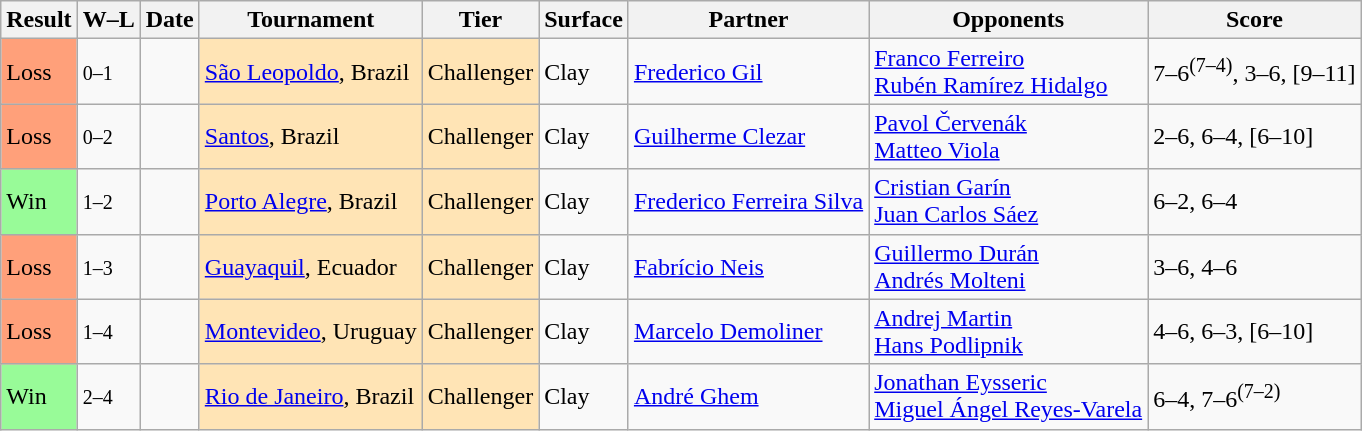<table class="sortable wikitable">
<tr>
<th>Result</th>
<th class="unsortable">W–L</th>
<th>Date</th>
<th>Tournament</th>
<th>Tier</th>
<th>Surface</th>
<th>Partner</th>
<th>Opponents</th>
<th class="unsortable">Score</th>
</tr>
<tr>
<td bgcolor=FFA07A>Loss</td>
<td><small>0–1</small></td>
<td></td>
<td style="background:moccasin;"><a href='#'>São Leopoldo</a>, Brazil</td>
<td style="background:moccasin;">Challenger</td>
<td>Clay</td>
<td> <a href='#'>Frederico Gil</a></td>
<td> <a href='#'>Franco Ferreiro</a><br> <a href='#'>Rubén Ramírez Hidalgo</a></td>
<td>7–6<sup>(7–4)</sup>, 3–6, [9–11]</td>
</tr>
<tr>
<td bgcolor=FFA07A>Loss</td>
<td><small>0–2</small></td>
<td></td>
<td style="background:moccasin;"><a href='#'>Santos</a>, Brazil</td>
<td style="background:moccasin;">Challenger</td>
<td>Clay</td>
<td> <a href='#'>Guilherme Clezar</a></td>
<td> <a href='#'>Pavol Červenák</a><br> <a href='#'>Matteo Viola</a></td>
<td>2–6, 6–4, [6–10]</td>
</tr>
<tr>
<td bgcolor=98FB98>Win</td>
<td><small>1–2</small></td>
<td></td>
<td style="background:moccasin;"><a href='#'>Porto Alegre</a>, Brazil</td>
<td style="background:moccasin;">Challenger</td>
<td>Clay</td>
<td> <a href='#'>Frederico Ferreira Silva</a></td>
<td> <a href='#'>Cristian Garín</a><br> <a href='#'>Juan Carlos Sáez</a></td>
<td>6–2, 6–4</td>
</tr>
<tr>
<td bgcolor=FFA07A>Loss</td>
<td><small>1–3</small></td>
<td></td>
<td style="background:moccasin;"><a href='#'>Guayaquil</a>, Ecuador</td>
<td style="background:moccasin;">Challenger</td>
<td>Clay</td>
<td> <a href='#'>Fabrício Neis</a></td>
<td> <a href='#'>Guillermo Durán</a><br> <a href='#'>Andrés Molteni</a></td>
<td>3–6, 4–6</td>
</tr>
<tr>
<td bgcolor=FFA07A>Loss</td>
<td><small>1–4</small></td>
<td></td>
<td style="background:moccasin;"><a href='#'>Montevideo</a>, Uruguay</td>
<td style="background:moccasin;">Challenger</td>
<td>Clay</td>
<td> <a href='#'>Marcelo Demoliner</a></td>
<td> <a href='#'>Andrej Martin</a><br> <a href='#'>Hans Podlipnik</a></td>
<td>4–6, 6–3, [6–10]</td>
</tr>
<tr>
<td bgcolor=98FB98>Win</td>
<td><small>2–4</small></td>
<td></td>
<td style="background:moccasin;"><a href='#'>Rio de Janeiro</a>, Brazil</td>
<td style="background:moccasin;">Challenger</td>
<td>Clay</td>
<td> <a href='#'>André Ghem</a></td>
<td> <a href='#'>Jonathan Eysseric</a><br> <a href='#'>Miguel Ángel Reyes-Varela</a></td>
<td>6–4, 7–6<sup>(7–2)</sup></td>
</tr>
</table>
